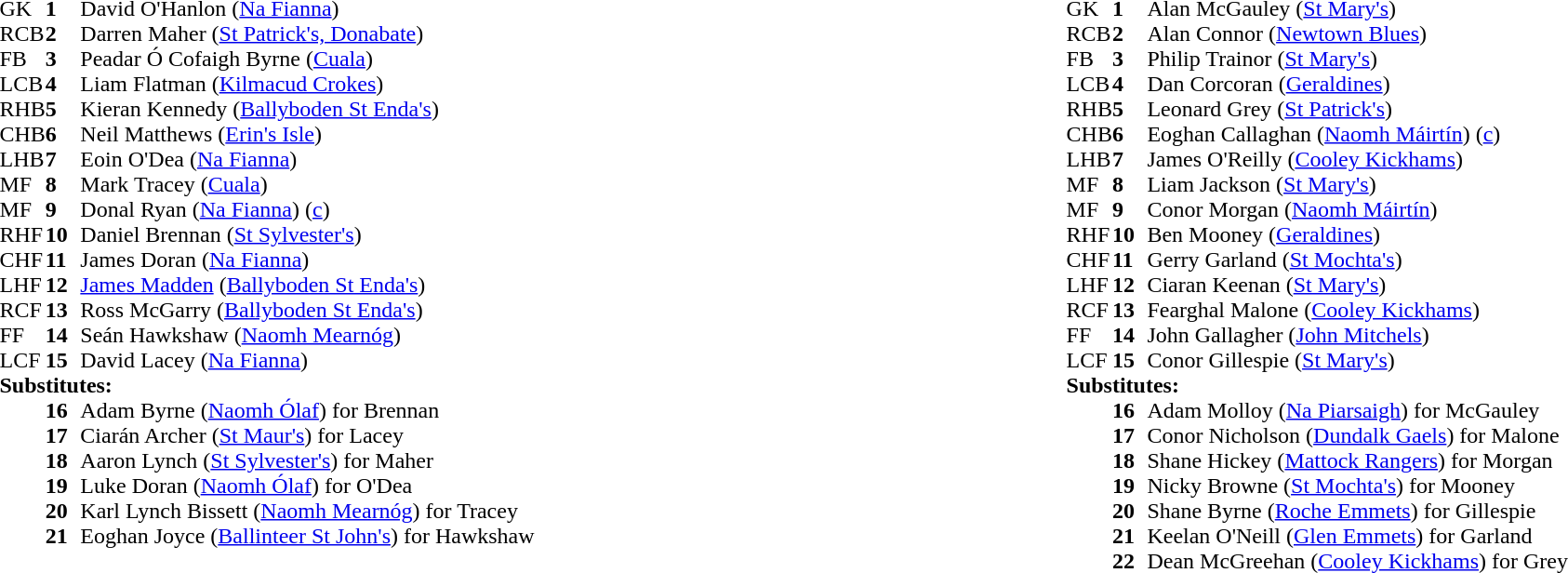<table style="width:100%;">
<tr>
<td style="vertical-align:top; width:50%"><br><table cellspacing="0" cellpadding="0">
<tr>
<th width="25"></th>
<th width="25"></th>
</tr>
<tr>
<td>GK</td>
<td><strong>1</strong></td>
<td>David O'Hanlon (<a href='#'>Na Fianna</a>)</td>
</tr>
<tr>
<td>RCB</td>
<td><strong>2</strong></td>
<td>Darren Maher (<a href='#'>St Patrick's, Donabate</a>)</td>
</tr>
<tr>
<td>FB</td>
<td><strong>3</strong></td>
<td>Peadar Ó Cofaigh Byrne (<a href='#'>Cuala</a>)</td>
</tr>
<tr>
<td>LCB</td>
<td><strong>4</strong></td>
<td>Liam Flatman (<a href='#'>Kilmacud Crokes</a>)</td>
</tr>
<tr>
<td>RHB</td>
<td><strong>5</strong></td>
<td>Kieran Kennedy (<a href='#'>Ballyboden St Enda's</a>)</td>
</tr>
<tr>
<td>CHB</td>
<td><strong>6</strong></td>
<td>Neil Matthews (<a href='#'>Erin's Isle</a>)</td>
</tr>
<tr>
<td>LHB</td>
<td><strong>7</strong></td>
<td>Eoin O'Dea (<a href='#'>Na Fianna</a>)</td>
</tr>
<tr>
<td>MF</td>
<td><strong>8</strong></td>
<td>Mark Tracey (<a href='#'>Cuala</a>)</td>
</tr>
<tr>
<td>MF</td>
<td><strong>9</strong></td>
<td>Donal Ryan (<a href='#'>Na Fianna</a>) (<a href='#'>c</a>)</td>
</tr>
<tr>
<td>RHF</td>
<td><strong>10</strong></td>
<td>Daniel Brennan (<a href='#'>St Sylvester's</a>)</td>
</tr>
<tr>
<td>CHF</td>
<td><strong>11</strong></td>
<td>James Doran (<a href='#'>Na Fianna</a>)</td>
</tr>
<tr>
<td>LHF</td>
<td><strong>12</strong></td>
<td><a href='#'>James Madden</a> (<a href='#'>Ballyboden St Enda's</a>)</td>
</tr>
<tr>
<td>RCF</td>
<td><strong>13</strong></td>
<td>Ross McGarry (<a href='#'>Ballyboden St Enda's</a>)</td>
</tr>
<tr>
<td>FF</td>
<td><strong>14</strong></td>
<td>Seán Hawkshaw (<a href='#'>Naomh Mearnóg</a>)</td>
</tr>
<tr>
<td>LCF</td>
<td><strong>15</strong></td>
<td>David Lacey (<a href='#'>Na Fianna</a>)</td>
</tr>
<tr>
<td colspan=3><strong>Substitutes:</strong></td>
</tr>
<tr>
<td></td>
<td><strong>16</strong></td>
<td>Adam Byrne (<a href='#'>Naomh Ólaf</a>) for Brennan</td>
</tr>
<tr>
<td></td>
<td><strong>17</strong></td>
<td>Ciarán Archer (<a href='#'>St Maur's</a>) for Lacey</td>
</tr>
<tr>
<td></td>
<td><strong>18</strong></td>
<td>Aaron Lynch (<a href='#'>St Sylvester's</a>) for Maher</td>
</tr>
<tr>
<td></td>
<td><strong>19</strong></td>
<td>Luke Doran (<a href='#'>Naomh Ólaf</a>) for O'Dea</td>
</tr>
<tr>
<td></td>
<td><strong>20</strong></td>
<td>Karl Lynch Bissett (<a href='#'>Naomh Mearnóg</a>) for Tracey</td>
</tr>
<tr>
<td></td>
<td><strong>21</strong></td>
<td>Eoghan Joyce (<a href='#'>Ballinteer St John's</a>) for Hawkshaw</td>
</tr>
</table>
</td>
<td style="vertical-align:top; width:50%"><br><table cellspacing="0" cellpadding="0" style="margin:auto">
<tr>
<th width="25"></th>
<th width="25"></th>
</tr>
<tr>
<td>GK</td>
<td><strong>1</strong></td>
<td>Alan McGauley (<a href='#'>St Mary's</a>)</td>
</tr>
<tr>
<td>RCB</td>
<td><strong>2</strong></td>
<td>Alan Connor (<a href='#'>Newtown Blues</a>)</td>
</tr>
<tr>
<td>FB</td>
<td><strong>3</strong></td>
<td>Philip Trainor (<a href='#'>St Mary's</a>)</td>
</tr>
<tr>
<td>LCB</td>
<td><strong>4</strong></td>
<td>Dan Corcoran (<a href='#'>Geraldines</a>)</td>
</tr>
<tr>
<td>RHB</td>
<td><strong>5</strong></td>
<td>Leonard Grey (<a href='#'>St Patrick's</a>)</td>
</tr>
<tr>
<td>CHB</td>
<td><strong>6</strong></td>
<td>Eoghan Callaghan (<a href='#'>Naomh Máirtín</a>) (<a href='#'>c</a>)</td>
</tr>
<tr>
<td>LHB</td>
<td><strong>7</strong></td>
<td>James O'Reilly (<a href='#'>Cooley Kickhams</a>)</td>
</tr>
<tr>
<td>MF</td>
<td><strong>8</strong></td>
<td>Liam Jackson (<a href='#'>St Mary's</a>)</td>
</tr>
<tr>
<td>MF</td>
<td><strong>9</strong></td>
<td>Conor Morgan (<a href='#'>Naomh Máirtín</a>)</td>
</tr>
<tr>
<td>RHF</td>
<td><strong>10</strong></td>
<td>Ben Mooney (<a href='#'>Geraldines</a>)</td>
</tr>
<tr>
<td>CHF</td>
<td><strong>11</strong></td>
<td>Gerry Garland (<a href='#'>St Mochta's</a>)</td>
</tr>
<tr>
<td>LHF</td>
<td><strong>12</strong></td>
<td>Ciaran Keenan (<a href='#'>St Mary's</a>)</td>
</tr>
<tr>
<td>RCF</td>
<td><strong>13</strong></td>
<td>Fearghal Malone (<a href='#'>Cooley Kickhams</a>)</td>
</tr>
<tr>
<td>FF</td>
<td><strong>14</strong></td>
<td>John Gallagher (<a href='#'>John Mitchels</a>)</td>
</tr>
<tr>
<td>LCF</td>
<td><strong>15</strong></td>
<td>Conor Gillespie (<a href='#'>St Mary's</a>)</td>
</tr>
<tr>
<td colspan=3><strong>Substitutes:</strong></td>
</tr>
<tr>
<td></td>
<td><strong>16</strong></td>
<td>Adam Molloy (<a href='#'>Na Piarsaigh</a>) for McGauley</td>
</tr>
<tr>
<td></td>
<td><strong>17</strong></td>
<td>Conor Nicholson (<a href='#'>Dundalk Gaels</a>) for Malone</td>
</tr>
<tr>
<td></td>
<td><strong>18</strong></td>
<td>Shane Hickey (<a href='#'>Mattock Rangers</a>) for Morgan</td>
</tr>
<tr>
<td></td>
<td><strong>19</strong></td>
<td>Nicky Browne (<a href='#'>St Mochta's</a>) for Mooney</td>
</tr>
<tr>
<td></td>
<td><strong>20</strong></td>
<td>Shane Byrne (<a href='#'>Roche Emmets</a>) for Gillespie</td>
</tr>
<tr>
<td></td>
<td><strong>21</strong></td>
<td>Keelan O'Neill (<a href='#'>Glen Emmets</a>) for Garland</td>
</tr>
<tr>
<td></td>
<td><strong>22</strong></td>
<td>Dean McGreehan (<a href='#'>Cooley Kickhams</a>) for Grey</td>
</tr>
<tr>
</tr>
</table>
</td>
</tr>
<tr>
</tr>
</table>
